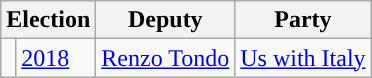<table class="wikitable">
<tr>
<th colspan="2">Election</th>
<th>Deputy</th>
<th>Party</th>
</tr>
<tr>
<td></td>
<td><a href='#'>2018</a></td>
<td><a href='#'>Renzo Tondo</a></td>
<td><a href='#'>Us with Italy</a></td>
</tr>
</table>
